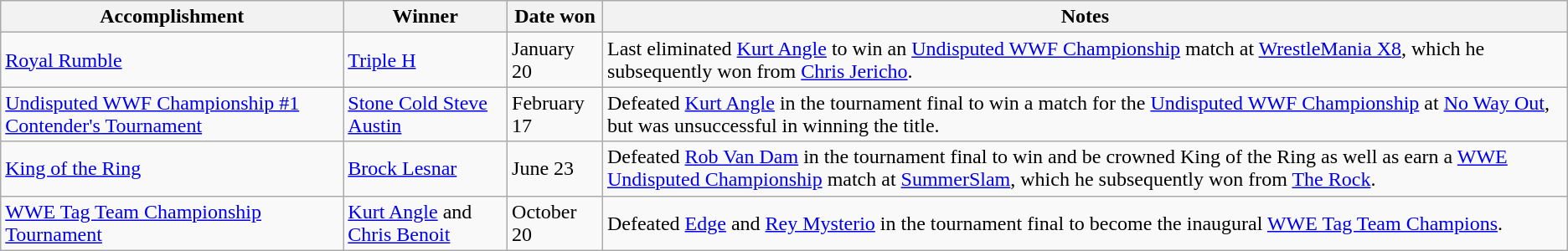<table class="wikitable">
<tr>
<th>Accomplishment</th>
<th>Winner</th>
<th>Date won</th>
<th>Notes</th>
</tr>
<tr>
<td><a href='#'>Royal Rumble</a></td>
<td><a href='#'>Triple H</a></td>
<td>January 20</td>
<td>Last eliminated <a href='#'>Kurt Angle</a> to win an <a href='#'>Undisputed WWF Championship</a> match at <a href='#'>WrestleMania X8</a>, which he subsequently won from <a href='#'>Chris Jericho</a>.</td>
</tr>
<tr>
<td><a href='#'>Undisputed WWF Championship #1 Contender's Tournament</a></td>
<td><a href='#'>Stone Cold Steve Austin</a></td>
<td>February 17</td>
<td>Defeated <a href='#'>Kurt Angle</a> in the tournament final to win a match for the <a href='#'>Undisputed WWF Championship</a> at <a href='#'>No Way Out</a>, but was unsuccessful in winning the title.</td>
</tr>
<tr>
<td><a href='#'>King of the Ring</a></td>
<td><a href='#'>Brock Lesnar</a></td>
<td>June 23</td>
<td>Defeated <a href='#'>Rob Van Dam</a> in the tournament final to win and be crowned King of the Ring as well as earn a <a href='#'>WWE Undisputed Championship</a> match at <a href='#'>SummerSlam</a>, which he subsequently won from <a href='#'>The Rock</a>.</td>
</tr>
<tr>
<td><a href='#'>WWE Tag Team Championship Tournament</a></td>
<td><a href='#'>Kurt Angle</a> and <a href='#'>Chris Benoit</a></td>
<td>October 20</td>
<td>Defeated <a href='#'>Edge</a> and <a href='#'>Rey Mysterio</a> in the tournament final to become the inaugural <a href='#'>WWE Tag Team Champions</a>.</td>
</tr>
</table>
